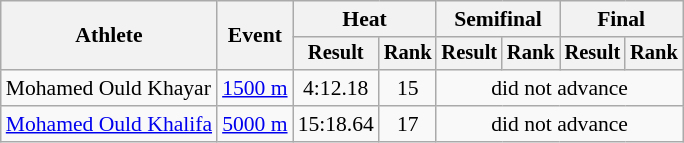<table class=wikitable style="font-size:90%">
<tr>
<th rowspan="2">Athlete</th>
<th rowspan="2">Event</th>
<th colspan="2">Heat</th>
<th colspan="2">Semifinal</th>
<th colspan="2">Final</th>
</tr>
<tr style="font-size:95%">
<th>Result</th>
<th>Rank</th>
<th>Result</th>
<th>Rank</th>
<th>Result</th>
<th>Rank</th>
</tr>
<tr align=center>
<td align=left>Mohamed Ould Khayar</td>
<td align=left><a href='#'>1500 m</a></td>
<td>4:12.18</td>
<td>15</td>
<td colspan=4>did not advance</td>
</tr>
<tr align=center>
<td align=left><a href='#'>Mohamed Ould Khalifa</a></td>
<td align=left><a href='#'>5000 m</a></td>
<td>15:18.64</td>
<td>17</td>
<td colspan=4>did not advance</td>
</tr>
</table>
